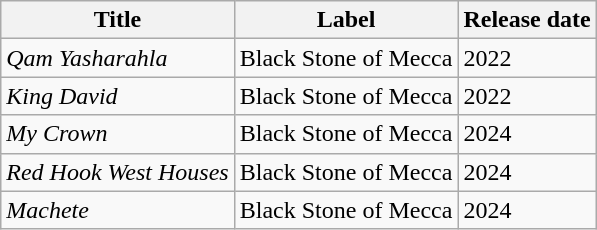<table class="wikitable">
<tr>
<th>Title</th>
<th>Label</th>
<th>Release date</th>
</tr>
<tr>
<td><em>Qam Yasharahla</em></td>
<td>Black Stone of Mecca</td>
<td>2022</td>
</tr>
<tr>
<td><em>King David</em></td>
<td>Black Stone of Mecca</td>
<td>2022</td>
</tr>
<tr>
<td><em>My Crown</em></td>
<td>Black Stone of Mecca</td>
<td>2024</td>
</tr>
<tr>
<td><em>Red Hook West Houses</em></td>
<td>Black Stone of Mecca</td>
<td>2024</td>
</tr>
<tr>
<td><em>Machete</em></td>
<td>Black Stone of Mecca</td>
<td>2024</td>
</tr>
</table>
